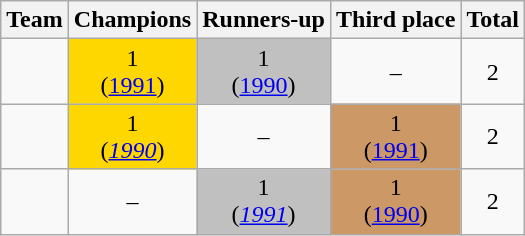<table class="wikitable" style="text-align: center;">
<tr>
<th>Team</th>
<th>Champions</th>
<th>Runners-up</th>
<th>Third place</th>
<th>Total</th>
</tr>
<tr>
<td align=left></td>
<td style="background:gold">1<br>(<a href='#'>1991</a>)</td>
<td style="background:silver">1<br>(<a href='#'>1990</a>)</td>
<td>–</td>
<td>2</td>
</tr>
<tr>
<td align=left></td>
<td style="background:gold">1<br>(<em><a href='#'>1990</a></em>)</td>
<td>–</td>
<td style="background:#c96">1<br>(<a href='#'>1991</a>)</td>
<td>2</td>
</tr>
<tr>
<td align=left></td>
<td>–</td>
<td style="background:silver">1<br>(<em><a href='#'>1991</a></em>)</td>
<td style="background:#c96">1<br>(<a href='#'>1990</a>)</td>
<td>2</td>
</tr>
</table>
